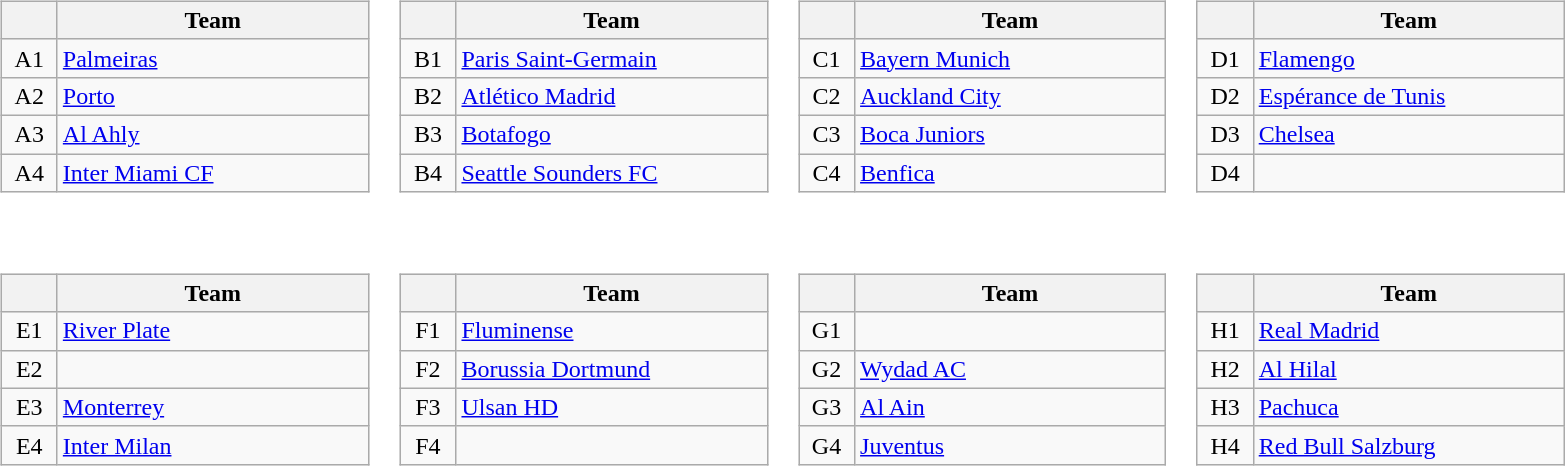<table>
<tr>
<td align="left"><br><table class="wikitable" style="text-align:center">
<tr>
<th style="width:30px"></th>
<th style="width:200px">Team</th>
</tr>
<tr>
<td>A1</td>
<td style="text-align:left"> <a href='#'>Palmeiras</a></td>
</tr>
<tr>
<td>A2</td>
<td style="text-align:left"> <a href='#'>Porto</a></td>
</tr>
<tr>
<td>A3</td>
<td style="text-align:left"> <a href='#'>Al Ahly</a></td>
</tr>
<tr>
<td>A4</td>
<td style="text-align:left"> <a href='#'>Inter Miami CF</a></td>
</tr>
</table>
</td>
<td align="left"><br><table class="wikitable" style="text-align:center">
<tr>
<th style="width:30px"></th>
<th style="width:200px">Team</th>
</tr>
<tr>
<td>B1</td>
<td style="text-align:left"> <a href='#'>Paris Saint-Germain</a></td>
</tr>
<tr>
<td>B2</td>
<td style="text-align:left"> <a href='#'>Atlético Madrid</a></td>
</tr>
<tr>
<td>B3</td>
<td style="text-align:left"> <a href='#'>Botafogo</a></td>
</tr>
<tr>
<td>B4</td>
<td style="text-align:left"> <a href='#'>Seattle Sounders FC</a></td>
</tr>
</table>
</td>
<td><br><table class="wikitable" style="text-align:center">
<tr>
<th style="width:30px"></th>
<th style="width:200px">Team</th>
</tr>
<tr>
<td>C1</td>
<td style="text-align:left"> <a href='#'>Bayern Munich</a></td>
</tr>
<tr>
<td>C2</td>
<td style="text-align:left"> <a href='#'>Auckland City</a></td>
</tr>
<tr>
<td>C3</td>
<td style="text-align:left"> <a href='#'>Boca Juniors</a></td>
</tr>
<tr>
<td>C4</td>
<td style="text-align:left"> <a href='#'>Benfica</a></td>
</tr>
</table>
</td>
<td><br><table class="wikitable" style="text-align:center">
<tr>
<th style="width:30px"></th>
<th style="width:200px">Team</th>
</tr>
<tr>
<td>D1</td>
<td style="text-align:left"> <a href='#'>Flamengo</a></td>
</tr>
<tr>
<td>D2</td>
<td style="text-align:left"> <a href='#'>Espérance de Tunis</a></td>
</tr>
<tr>
<td>D3</td>
<td style="text-align:left"> <a href='#'>Chelsea</a></td>
</tr>
<tr>
<td>D4</td>
<td style="text-align:left"></td>
</tr>
</table>
</td>
</tr>
<tr>
<td><br><table class="wikitable" style="text-align:center">
<tr>
<th style="width:30px"></th>
<th style="width:200px">Team</th>
</tr>
<tr>
<td>E1</td>
<td style="text-align:left"> <a href='#'>River Plate</a></td>
</tr>
<tr>
<td>E2</td>
<td style="text-align:left"></td>
</tr>
<tr>
<td>E3</td>
<td style="text-align:left"> <a href='#'>Monterrey</a></td>
</tr>
<tr>
<td>E4</td>
<td style="text-align:left"> <a href='#'>Inter Milan</a></td>
</tr>
</table>
</td>
<td><br><table class="wikitable" style="text-align:center">
<tr>
<th style="width:30px"></th>
<th style="width:200px">Team</th>
</tr>
<tr>
<td>F1</td>
<td style="text-align:left"> <a href='#'>Fluminense</a></td>
</tr>
<tr>
<td>F2</td>
<td style="text-align:left"> <a href='#'>Borussia Dortmund</a></td>
</tr>
<tr>
<td>F3</td>
<td style="text-align:left"> <a href='#'>Ulsan HD</a></td>
</tr>
<tr>
<td>F4</td>
<td style="text-align:left"></td>
</tr>
</table>
</td>
<td><br><table class="wikitable" style="text-align:center">
<tr>
<th style="width:30px"></th>
<th style="width:200px">Team</th>
</tr>
<tr>
<td>G1</td>
<td style="text-align:left"></td>
</tr>
<tr>
<td>G2</td>
<td style="text-align:left"> <a href='#'>Wydad AC</a></td>
</tr>
<tr>
<td>G3</td>
<td style="text-align:left"> <a href='#'>Al Ain</a></td>
</tr>
<tr>
<td>G4</td>
<td style="text-align:left"> <a href='#'>Juventus</a></td>
</tr>
</table>
</td>
<td><br><table class="wikitable" style="text-align:center">
<tr>
<th style="width:30px"></th>
<th style="width:200px">Team</th>
</tr>
<tr>
<td>H1</td>
<td style="text-align:left"> <a href='#'>Real Madrid</a></td>
</tr>
<tr>
<td>H2</td>
<td style="text-align:left"> <a href='#'>Al Hilal</a></td>
</tr>
<tr>
<td>H3</td>
<td style="text-align:left"> <a href='#'>Pachuca</a></td>
</tr>
<tr>
<td>H4</td>
<td style="text-align:left"> <a href='#'>Red Bull Salzburg</a></td>
</tr>
</table>
</td>
</tr>
</table>
